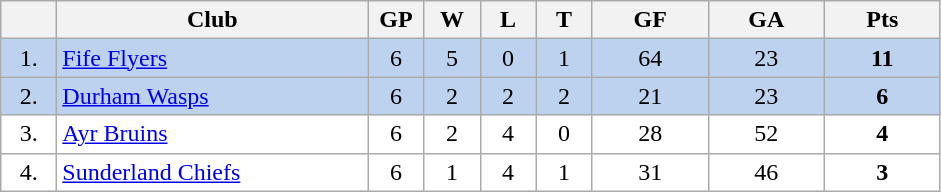<table class="wikitable">
<tr>
<th width="30"></th>
<th width="200">Club</th>
<th width="30">GP</th>
<th width="30">W</th>
<th width="30">L</th>
<th width="30">T</th>
<th width="70">GF</th>
<th width="70">GA</th>
<th width="70">Pts</th>
</tr>
<tr bgcolor="#BCD2EE" align="center">
<td>1.</td>
<td align="left"><a href='#'>Fife Flyers</a></td>
<td>6</td>
<td>5</td>
<td>0</td>
<td>1</td>
<td>64</td>
<td>23</td>
<td><strong>11</strong></td>
</tr>
<tr bgcolor="#BCD2EE" align="center">
<td>2.</td>
<td align="left"><a href='#'>Durham Wasps</a></td>
<td>6</td>
<td>2</td>
<td>2</td>
<td>2</td>
<td>21</td>
<td>23</td>
<td><strong>6</strong></td>
</tr>
<tr bgcolor="#FFFFFF" align="center">
<td>3.</td>
<td align="left"><a href='#'>Ayr Bruins</a></td>
<td>6</td>
<td>2</td>
<td>4</td>
<td>0</td>
<td>28</td>
<td>52</td>
<td><strong>4</strong></td>
</tr>
<tr bgcolor="#FFFFFF" align="center">
<td>4.</td>
<td align="left"><a href='#'>Sunderland Chiefs</a></td>
<td>6</td>
<td>1</td>
<td>4</td>
<td>1</td>
<td>31</td>
<td>46</td>
<td><strong>3</strong></td>
</tr>
</table>
